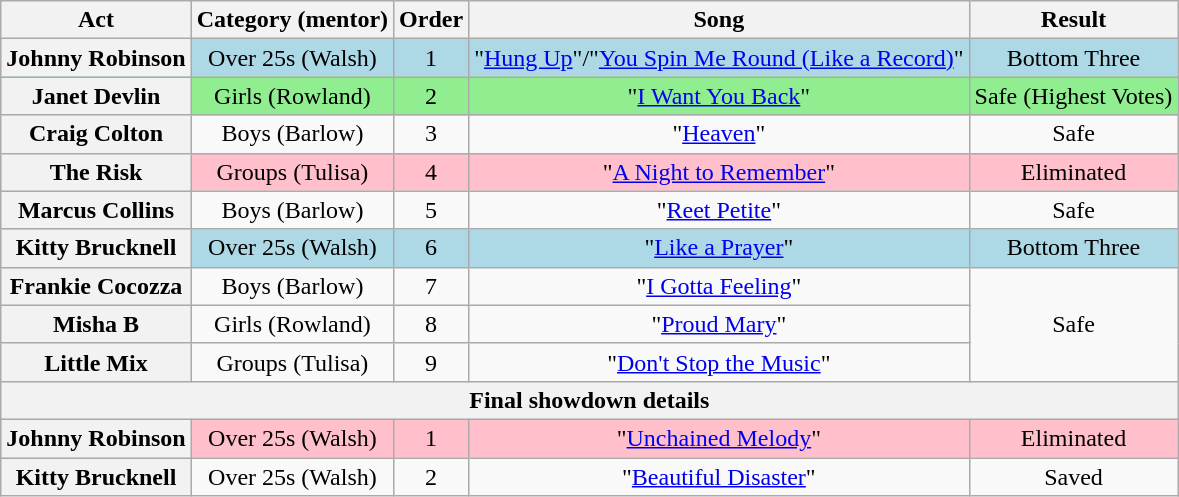<table class="wikitable plainrowheaders" style="text-align:center;">
<tr>
<th scope="col">Act</th>
<th scope="col">Category (mentor)</th>
<th scope="col">Order</th>
<th scope="col">Song</th>
<th scope="col">Result</th>
</tr>
<tr style="background:lightblue;">
<th scope="row">Johnny Robinson</th>
<td>Over 25s (Walsh)</td>
<td>1</td>
<td>"<a href='#'>Hung Up</a>"/"<a href='#'>You Spin Me Round (Like a Record)</a>"</td>
<td>Bottom Three</td>
</tr>
<tr style="background:lightgreen;">
<th scope="row">Janet Devlin</th>
<td>Girls (Rowland)</td>
<td>2</td>
<td>"<a href='#'>I Want You Back</a>"</td>
<td>Safe (Highest Votes)</td>
</tr>
<tr>
<th scope="row">Craig Colton</th>
<td>Boys (Barlow)</td>
<td>3</td>
<td>"<a href='#'>Heaven</a>"</td>
<td>Safe</td>
</tr>
<tr style="background:pink;">
<th scope="row">The Risk</th>
<td>Groups (Tulisa)</td>
<td>4</td>
<td>"<a href='#'>A Night to Remember</a>"</td>
<td>Eliminated</td>
</tr>
<tr>
<th scope="row">Marcus Collins</th>
<td>Boys (Barlow)</td>
<td>5</td>
<td>"<a href='#'>Reet Petite</a>"</td>
<td>Safe</td>
</tr>
<tr style="background:lightblue;">
<th scope="row">Kitty Brucknell</th>
<td>Over 25s (Walsh)</td>
<td>6</td>
<td>"<a href='#'>Like a Prayer</a>"</td>
<td>Bottom Three</td>
</tr>
<tr>
<th scope="row">Frankie Cocozza</th>
<td>Boys (Barlow)</td>
<td>7</td>
<td>"<a href='#'>I Gotta Feeling</a>"</td>
<td rowspan=3>Safe</td>
</tr>
<tr>
<th scope="row">Misha B</th>
<td>Girls (Rowland)</td>
<td>8</td>
<td>"<a href='#'>Proud Mary</a>"</td>
</tr>
<tr>
<th scope="row">Little Mix</th>
<td>Groups (Tulisa)</td>
<td>9</td>
<td>"<a href='#'>Don't Stop the Music</a>"</td>
</tr>
<tr>
<th colspan="5">Final showdown details</th>
</tr>
<tr style="background:pink;">
<th scope="row">Johnny Robinson</th>
<td>Over 25s (Walsh)</td>
<td>1</td>
<td>"<a href='#'>Unchained Melody</a>"</td>
<td>Eliminated</td>
</tr>
<tr>
<th scope="row">Kitty Brucknell</th>
<td>Over 25s (Walsh)</td>
<td>2</td>
<td>"<a href='#'>Beautiful Disaster</a>"</td>
<td>Saved</td>
</tr>
</table>
